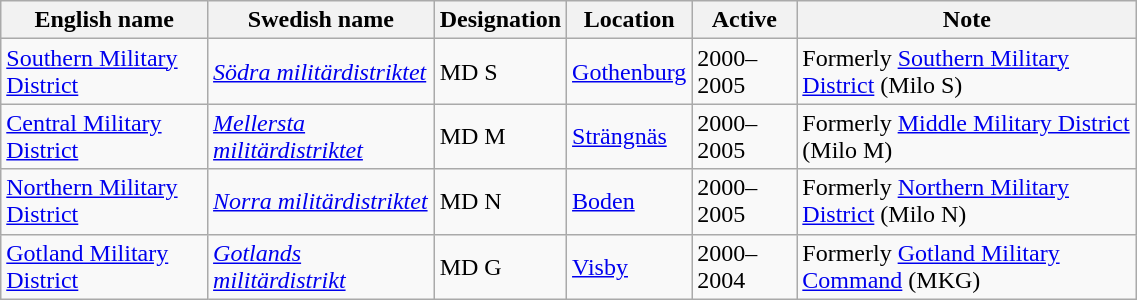<table class="wikitable" width= "60%">
<tr>
<th>English name</th>
<th>Swedish name</th>
<th>Designation</th>
<th>Location</th>
<th>Active</th>
<th>Note</th>
</tr>
<tr>
<td><a href='#'>Southern Military District</a></td>
<td><a href='#'><em>Södra militärdistriktet</em></a></td>
<td>MD S</td>
<td><a href='#'>Gothenburg</a></td>
<td>2000–2005</td>
<td>Formerly <a href='#'>Southern Military District</a> (Milo S)</td>
</tr>
<tr>
<td><a href='#'>Central Military District</a></td>
<td><a href='#'><em>Mellersta militärdistriktet</em></a></td>
<td>MD M</td>
<td><a href='#'>Strängnäs</a></td>
<td>2000–2005</td>
<td>Formerly <a href='#'>Middle Military District</a> (Milo M)</td>
</tr>
<tr>
<td><a href='#'>Northern Military District</a></td>
<td><a href='#'><em>Norra militärdistriktet</em></a></td>
<td>MD N</td>
<td><a href='#'>Boden</a></td>
<td>2000–2005</td>
<td>Formerly <a href='#'>Northern Military District</a> (Milo N)</td>
</tr>
<tr>
<td><a href='#'>Gotland Military District</a></td>
<td><a href='#'><em>Gotlands militärdistrikt</em></a></td>
<td>MD G</td>
<td><a href='#'>Visby</a></td>
<td>2000–2004</td>
<td>Formerly <a href='#'>Gotland Military Command</a> (MKG)</td>
</tr>
</table>
